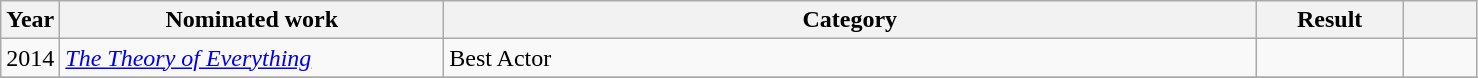<table class=wikitable>
<tr>
<th width=4%>Year</th>
<th width=26%>Nominated work</th>
<th width=55%>Category</th>
<th width=10%>Result</th>
<th width=5%></th>
</tr>
<tr>
<td>2014</td>
<td><em><a href='#'>The Theory of Everything</a></em></td>
<td>Best Actor</td>
<td></td>
<td></td>
</tr>
<tr>
</tr>
</table>
